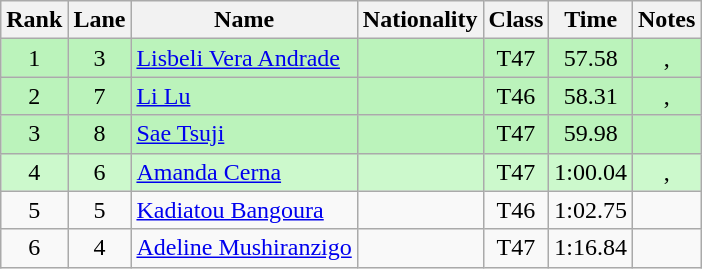<table class="wikitable sortable" style="text-align:center">
<tr>
<th>Rank</th>
<th>Lane</th>
<th>Name</th>
<th>Nationality</th>
<th>Class</th>
<th>Time</th>
<th>Notes</th>
</tr>
<tr bgcolor=bbf3bb>
<td>1</td>
<td>3</td>
<td align="left"><a href='#'>Lisbeli Vera Andrade</a></td>
<td align="left"></td>
<td>T47</td>
<td>57.58</td>
<td>, </td>
</tr>
<tr bgcolor=bbf3bb>
<td>2</td>
<td>7</td>
<td align="left"><a href='#'>Li Lu</a></td>
<td align="left"></td>
<td>T46</td>
<td>58.31</td>
<td>, </td>
</tr>
<tr bgcolor=bbf3bb>
<td>3</td>
<td>8</td>
<td align="left"><a href='#'>Sae Tsuji</a></td>
<td align="left"></td>
<td>T47</td>
<td>59.98</td>
<td></td>
</tr>
<tr bgcolor=ccf9cc>
<td>4</td>
<td>6</td>
<td align="left"><a href='#'>Amanda Cerna</a></td>
<td align="left"></td>
<td>T47</td>
<td>1:00.04</td>
<td>, </td>
</tr>
<tr>
<td>5</td>
<td>5</td>
<td align="left"><a href='#'>Kadiatou Bangoura</a></td>
<td align="left"></td>
<td>T46</td>
<td>1:02.75</td>
<td></td>
</tr>
<tr>
<td>6</td>
<td>4</td>
<td align="left"><a href='#'>Adeline Mushiranzigo</a></td>
<td align="left"></td>
<td>T47</td>
<td>1:16.84</td>
<td></td>
</tr>
</table>
